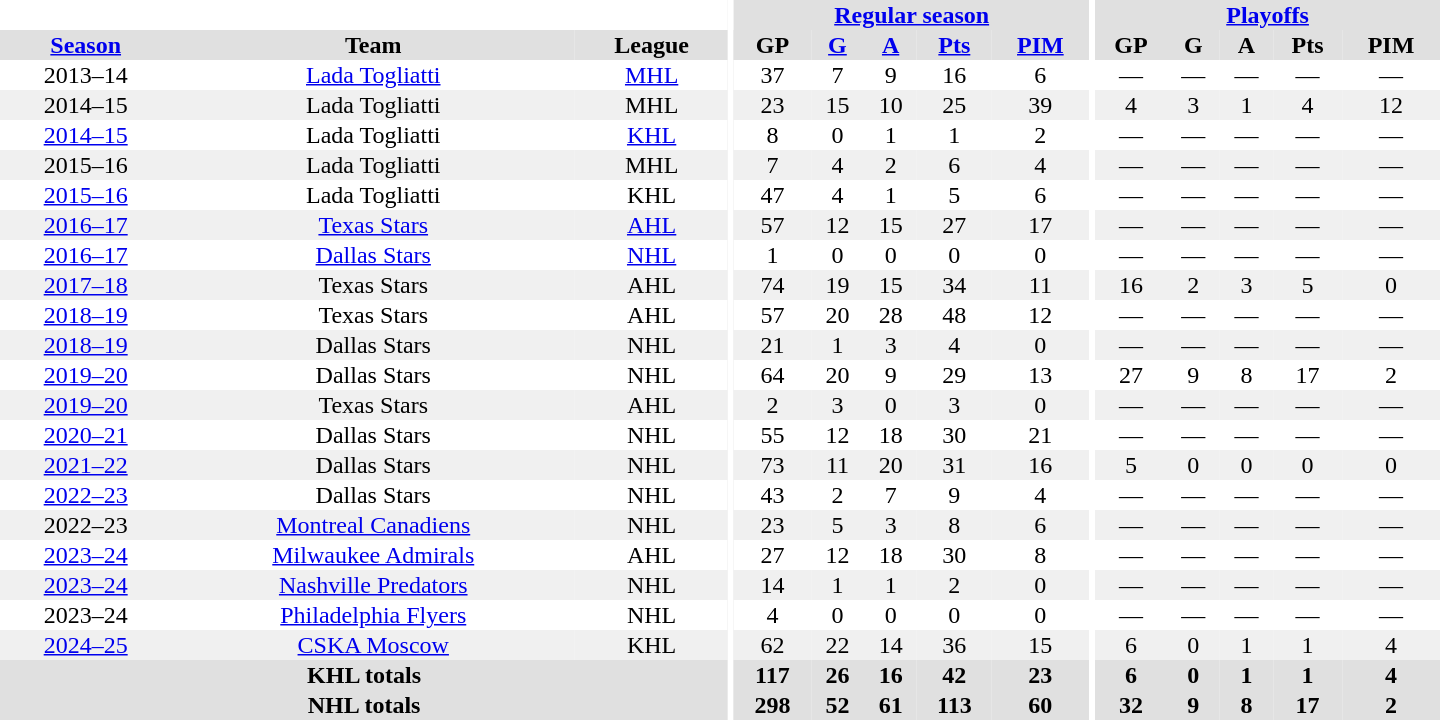<table border="0" cellpadding="1" cellspacing="0" style="text-align:center; width:60em">
<tr bgcolor="#e0e0e0">
<th colspan="3" bgcolor="#ffffff"></th>
<th rowspan="100" bgcolor="#ffffff"></th>
<th colspan="5"><a href='#'>Regular season</a></th>
<th rowspan="100" bgcolor="#ffffff"></th>
<th colspan="5"><a href='#'>Playoffs</a></th>
</tr>
<tr bgcolor="#e0e0e0">
<th><a href='#'>Season</a></th>
<th>Team</th>
<th>League</th>
<th>GP</th>
<th><a href='#'>G</a></th>
<th><a href='#'>A</a></th>
<th><a href='#'>Pts</a></th>
<th><a href='#'>PIM</a></th>
<th>GP</th>
<th>G</th>
<th>A</th>
<th>Pts</th>
<th>PIM</th>
</tr>
<tr>
<td>2013–14</td>
<td><a href='#'>Lada Togliatti</a></td>
<td><a href='#'>MHL</a></td>
<td>37</td>
<td>7</td>
<td>9</td>
<td>16</td>
<td>6</td>
<td>—</td>
<td>—</td>
<td>—</td>
<td>—</td>
<td>—</td>
</tr>
<tr bgcolor="#f0f0f0">
<td>2014–15</td>
<td>Lada Togliatti</td>
<td>MHL</td>
<td>23</td>
<td>15</td>
<td>10</td>
<td>25</td>
<td>39</td>
<td>4</td>
<td>3</td>
<td>1</td>
<td>4</td>
<td>12</td>
</tr>
<tr>
<td><a href='#'>2014–15</a></td>
<td>Lada Togliatti</td>
<td><a href='#'>KHL</a></td>
<td>8</td>
<td>0</td>
<td>1</td>
<td>1</td>
<td>2</td>
<td>—</td>
<td>—</td>
<td>—</td>
<td>—</td>
<td>—</td>
</tr>
<tr bgcolor="#f0f0f0">
<td>2015–16</td>
<td>Lada Togliatti</td>
<td>MHL</td>
<td>7</td>
<td>4</td>
<td>2</td>
<td>6</td>
<td>4</td>
<td>—</td>
<td>—</td>
<td>—</td>
<td>—</td>
<td>—</td>
</tr>
<tr>
<td><a href='#'>2015–16</a></td>
<td>Lada Togliatti</td>
<td>KHL</td>
<td>47</td>
<td>4</td>
<td>1</td>
<td>5</td>
<td>6</td>
<td>—</td>
<td>—</td>
<td>—</td>
<td>—</td>
<td>—</td>
</tr>
<tr bgcolor="#f0f0f0">
<td><a href='#'>2016–17</a></td>
<td><a href='#'>Texas Stars</a></td>
<td><a href='#'>AHL</a></td>
<td>57</td>
<td>12</td>
<td>15</td>
<td>27</td>
<td>17</td>
<td>—</td>
<td>—</td>
<td>—</td>
<td>—</td>
<td>—</td>
</tr>
<tr>
<td><a href='#'>2016–17</a></td>
<td><a href='#'>Dallas Stars</a></td>
<td><a href='#'>NHL</a></td>
<td>1</td>
<td>0</td>
<td>0</td>
<td>0</td>
<td>0</td>
<td>—</td>
<td>—</td>
<td>—</td>
<td>—</td>
<td>—</td>
</tr>
<tr bgcolor="#f0f0f0">
<td><a href='#'>2017–18</a></td>
<td>Texas Stars</td>
<td>AHL</td>
<td>74</td>
<td>19</td>
<td>15</td>
<td>34</td>
<td>11</td>
<td>16</td>
<td>2</td>
<td>3</td>
<td>5</td>
<td>0</td>
</tr>
<tr>
<td><a href='#'>2018–19</a></td>
<td>Texas Stars</td>
<td>AHL</td>
<td>57</td>
<td>20</td>
<td>28</td>
<td>48</td>
<td>12</td>
<td>—</td>
<td>—</td>
<td>—</td>
<td>—</td>
<td>—</td>
</tr>
<tr bgcolor="#f0f0f0">
<td><a href='#'>2018–19</a></td>
<td>Dallas Stars</td>
<td>NHL</td>
<td>21</td>
<td>1</td>
<td>3</td>
<td>4</td>
<td>0</td>
<td>—</td>
<td>—</td>
<td>—</td>
<td>—</td>
<td>—</td>
</tr>
<tr>
<td><a href='#'>2019–20</a></td>
<td>Dallas Stars</td>
<td>NHL</td>
<td>64</td>
<td>20</td>
<td>9</td>
<td>29</td>
<td>13</td>
<td>27</td>
<td>9</td>
<td>8</td>
<td>17</td>
<td>2</td>
</tr>
<tr bgcolor="#f0f0f0">
<td><a href='#'>2019–20</a></td>
<td>Texas Stars</td>
<td>AHL</td>
<td>2</td>
<td>3</td>
<td>0</td>
<td>3</td>
<td>0</td>
<td>—</td>
<td>—</td>
<td>—</td>
<td>—</td>
<td>—</td>
</tr>
<tr>
<td><a href='#'>2020–21</a></td>
<td>Dallas Stars</td>
<td>NHL</td>
<td>55</td>
<td>12</td>
<td>18</td>
<td>30</td>
<td>21</td>
<td>—</td>
<td>—</td>
<td>—</td>
<td>—</td>
<td>—</td>
</tr>
<tr bgcolor="#f0f0f0">
<td><a href='#'>2021–22</a></td>
<td>Dallas Stars</td>
<td>NHL</td>
<td>73</td>
<td>11</td>
<td>20</td>
<td>31</td>
<td>16</td>
<td>5</td>
<td>0</td>
<td>0</td>
<td>0</td>
<td>0</td>
</tr>
<tr>
<td><a href='#'>2022–23</a></td>
<td>Dallas Stars</td>
<td>NHL</td>
<td>43</td>
<td>2</td>
<td>7</td>
<td>9</td>
<td>4</td>
<td>—</td>
<td>—</td>
<td>—</td>
<td>—</td>
<td>—</td>
</tr>
<tr bgcolor="#f0f0f0">
<td>2022–23</td>
<td><a href='#'>Montreal Canadiens</a></td>
<td>NHL</td>
<td>23</td>
<td>5</td>
<td>3</td>
<td>8</td>
<td>6</td>
<td>—</td>
<td>—</td>
<td>—</td>
<td>—</td>
<td>—</td>
</tr>
<tr>
<td><a href='#'>2023–24</a></td>
<td><a href='#'>Milwaukee Admirals</a></td>
<td>AHL</td>
<td>27</td>
<td>12</td>
<td>18</td>
<td>30</td>
<td>8</td>
<td>—</td>
<td>—</td>
<td>—</td>
<td>—</td>
<td>—</td>
</tr>
<tr bgcolor="#f0f0f0">
<td><a href='#'>2023–24</a></td>
<td><a href='#'>Nashville Predators</a></td>
<td>NHL</td>
<td>14</td>
<td>1</td>
<td>1</td>
<td>2</td>
<td>0</td>
<td>—</td>
<td>—</td>
<td>—</td>
<td>—</td>
<td>—</td>
</tr>
<tr>
<td>2023–24</td>
<td><a href='#'>Philadelphia Flyers</a></td>
<td>NHL</td>
<td>4</td>
<td>0</td>
<td>0</td>
<td>0</td>
<td>0</td>
<td>—</td>
<td>—</td>
<td>—</td>
<td>—</td>
<td>—</td>
</tr>
<tr bgcolor="#f0f0f0">
<td><a href='#'>2024–25</a></td>
<td><a href='#'>CSKA Moscow</a></td>
<td>KHL</td>
<td>62</td>
<td>22</td>
<td>14</td>
<td>36</td>
<td>15</td>
<td>6</td>
<td>0</td>
<td>1</td>
<td>1</td>
<td>4</td>
</tr>
<tr bgcolor="#e0e0e0">
<th colspan="3">KHL totals</th>
<th>117</th>
<th>26</th>
<th>16</th>
<th>42</th>
<th>23</th>
<th>6</th>
<th>0</th>
<th>1</th>
<th>1</th>
<th>4</th>
</tr>
<tr bgcolor="#e0e0e0">
<th colspan="3">NHL totals</th>
<th>298</th>
<th>52</th>
<th>61</th>
<th>113</th>
<th>60</th>
<th>32</th>
<th>9</th>
<th>8</th>
<th>17</th>
<th>2</th>
</tr>
</table>
